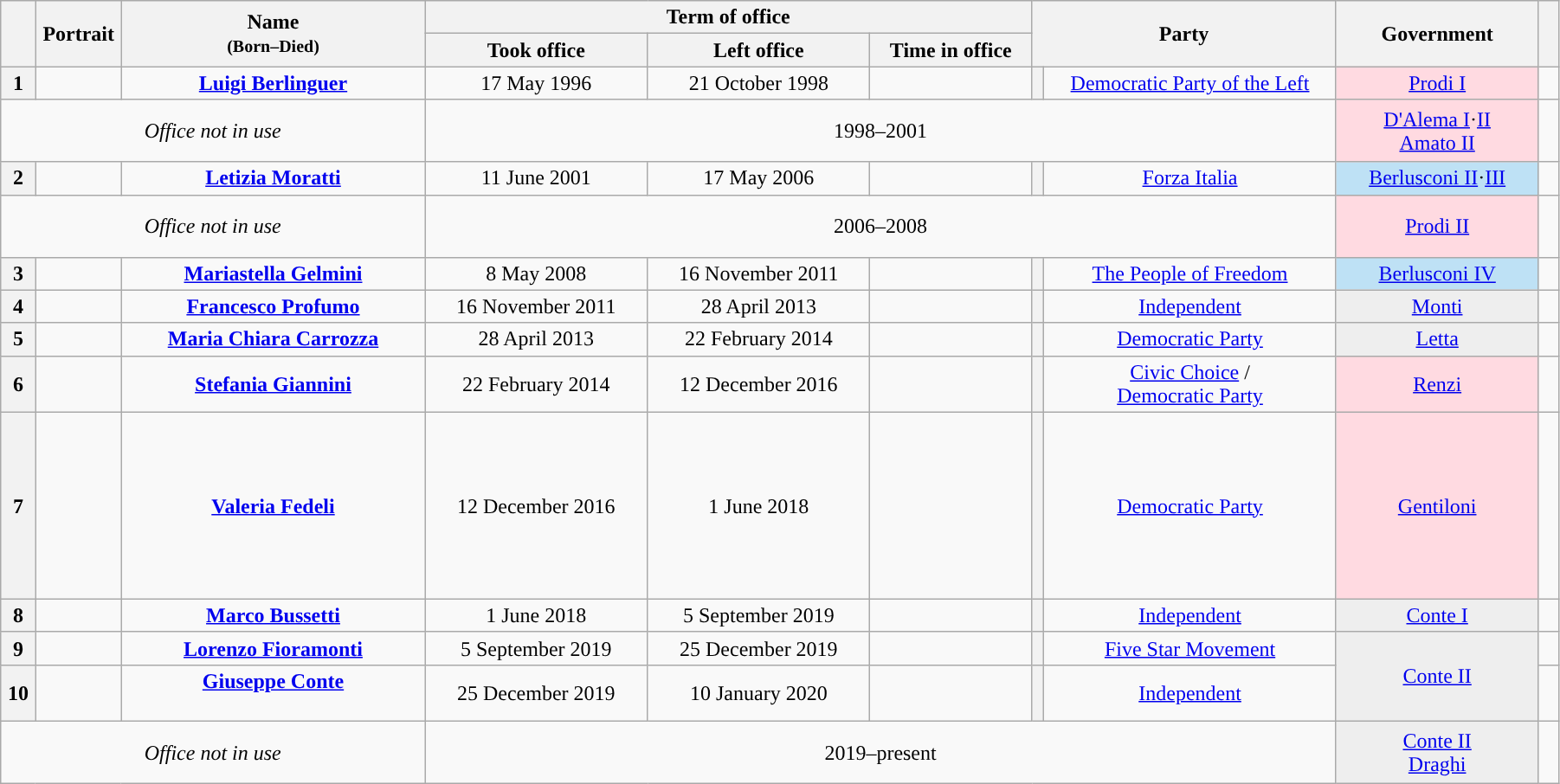<table class="wikitable" style="text-align:center; style="width=95%">
<tr>
<th width=1% rowspan=2></th>
<th width=1% rowspan=2>Portrait</th>
<th width=15% rowspan=2>Name<br><small>(Born–Died)</small></th>
<th width=30% colspan=3>Term of office</th>
<th width=15% rowspan=2 colspan=2>Party</th>
<th width=10% rowspan=2>Government</th>
<th width=1% rowspan=2></th>
</tr>
<tr style="text-align:center;">
<th width=11%>Took office</th>
<th width=11%>Left office</th>
<th width=8%>Time in office</th>
</tr>
<tr>
<th>1</th>
<td></td>
<td><strong><a href='#'>Luigi Berlinguer</a></strong><br></td>
<td>17 May 1996</td>
<td>21 October 1998</td>
<td></td>
<th style="background:"></th>
<td><a href='#'>Democratic Party of the Left</a></td>
<td bgcolor=#FFDAE1><a href='#'>Prodi I</a></td>
<td></td>
</tr>
<tr style="height:3em;">
<td colspan=3><em>Office not in use</em></td>
<td colspan=5 align="center">1998–2001</td>
<td bgcolor=#FFDAE1><a href='#'>D'Alema I</a>·<a href='#'>II</a><br><a href='#'>Amato II</a></td>
<td></td>
</tr>
<tr>
<th>2</th>
<td></td>
<td><strong><a href='#'>Letizia Moratti</a></strong><br></td>
<td>11 June 2001</td>
<td>17 May 2006</td>
<td></td>
<th style="background:"></th>
<td><a href='#'>Forza Italia</a></td>
<td bgcolor=#BEE1F5><a href='#'>Berlusconi II</a>·<a href='#'>III</a></td>
<td></td>
</tr>
<tr style="height:3em;">
<td colspan=3><em>Office not in use</em></td>
<td colspan=5 align="center">2006–2008</td>
<td bgcolor=#FFDAE1><a href='#'>Prodi II</a></td>
<td></td>
</tr>
<tr>
<th>3</th>
<td></td>
<td><strong><a href='#'>Mariastella Gelmini</a></strong><br></td>
<td>8 May 2008</td>
<td>16 November 2011</td>
<td></td>
<th style="background:"></th>
<td><a href='#'>The People of Freedom</a></td>
<td bgcolor=#BEE1F5><a href='#'>Berlusconi IV</a></td>
<td></td>
</tr>
<tr>
<th>4</th>
<td></td>
<td><strong><a href='#'>Francesco Profumo</a></strong><br></td>
<td>16 November 2011</td>
<td>28 April 2013</td>
<td></td>
<th style="background:"></th>
<td><a href='#'>Independent</a></td>
<td bgcolor=#EEEEEE><a href='#'>Monti</a></td>
<td></td>
</tr>
<tr>
<th>5</th>
<td></td>
<td><strong><a href='#'>Maria Chiara Carrozza</a></strong><br></td>
<td>28 April 2013</td>
<td>22 February 2014</td>
<td></td>
<th style="background:"></th>
<td><a href='#'>Democratic Party</a></td>
<td bgcolor=#EEEEEE><a href='#'>Letta</a></td>
<td></td>
</tr>
<tr>
<th>6</th>
<td></td>
<td><strong><a href='#'>Stefania Giannini</a></strong><br></td>
<td>22 February 2014</td>
<td>12 December 2016</td>
<td></td>
<th style="background:"></th>
<td><a href='#'>Civic Choice</a> /<br><a href='#'>Democratic Party</a></td>
<td bgcolor=#FFDAE1><a href='#'>Renzi</a></td>
<td></td>
</tr>
<tr style="height:9em;">
<th>7</th>
<td></td>
<td><strong><a href='#'>Valeria Fedeli</a></strong><br></td>
<td>12 December 2016</td>
<td>1 June 2018</td>
<td></td>
<th style="background:"></th>
<td><a href='#'>Democratic Party</a></td>
<td bgcolor=#FFDAE1><a href='#'>Gentiloni</a></td>
<td></td>
</tr>
<tr>
<th>8</th>
<td></td>
<td><strong><a href='#'>Marco Bussetti</a></strong><br></td>
<td>1 June 2018</td>
<td>5 September 2019</td>
<td></td>
<th style="background:"></th>
<td><a href='#'>Independent</a></td>
<td bgcolor=#EEEEEE><a href='#'>Conte I</a></td>
<td></td>
</tr>
<tr>
<th>9</th>
<td></td>
<td><strong><a href='#'>Lorenzo Fioramonti</a></strong><br></td>
<td>5 September 2019</td>
<td>25 December 2019</td>
<td></td>
<th style="background:"></th>
<td><a href='#'>Five Star Movement</a></td>
<td rowspan=2 bgcolor=#EEEEEE><a href='#'>Conte II</a></td>
<td></td>
</tr>
<tr>
<th>10</th>
<td></td>
<td><strong><a href='#'>Giuseppe Conte</a></strong><br><br><em></em></td>
<td>25 December 2019</td>
<td>10 January 2020</td>
<td></td>
<th style="background:"></th>
<td><a href='#'>Independent</a></td>
<td></td>
</tr>
<tr style="height:3em;">
<td colspan=3><em>Office not in use</em></td>
<td colspan=5 align="center">2019–present</td>
<td bgcolor=#EEEEEE><a href='#'>Conte II</a><br><a href='#'>Draghi</a></td>
<td></td>
</tr>
</table>
